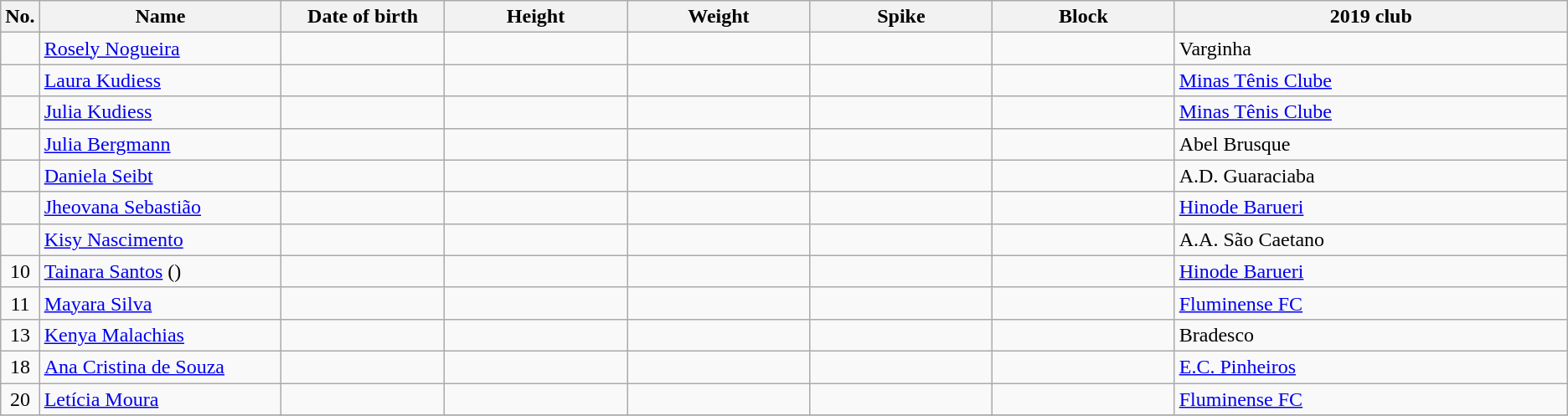<table class="wikitable sortable" style="font-size:100%; text-align:center;">
<tr>
<th>No.</th>
<th style="width:12em">Name</th>
<th style="width:8em">Date of birth</th>
<th style="width:9em">Height</th>
<th style="width:9em">Weight</th>
<th style="width:9em">Spike</th>
<th style="width:9em">Block</th>
<th style="width:20em">2019 club</th>
</tr>
<tr>
<td></td>
<td align=left><a href='#'>Rosely Nogueira</a></td>
<td align=right></td>
<td></td>
<td></td>
<td></td>
<td></td>
<td align=left> Varginha</td>
</tr>
<tr>
<td></td>
<td align=left><a href='#'>Laura Kudiess</a></td>
<td align=right></td>
<td></td>
<td></td>
<td></td>
<td></td>
<td align=left> <a href='#'>Minas Tênis Clube</a></td>
</tr>
<tr>
<td></td>
<td align=left><a href='#'>Julia Kudiess</a></td>
<td align=right></td>
<td></td>
<td></td>
<td></td>
<td></td>
<td align=left> <a href='#'>Minas Tênis Clube</a></td>
</tr>
<tr>
<td></td>
<td align=left><a href='#'>Julia Bergmann</a></td>
<td align=right></td>
<td></td>
<td></td>
<td></td>
<td></td>
<td align=left> Abel Brusque</td>
</tr>
<tr>
<td></td>
<td align=left><a href='#'>Daniela Seibt</a></td>
<td align=right></td>
<td></td>
<td></td>
<td></td>
<td></td>
<td align=left> A.D. Guaraciaba</td>
</tr>
<tr>
<td></td>
<td align=left><a href='#'>Jheovana Sebastião</a></td>
<td align=right></td>
<td></td>
<td></td>
<td></td>
<td></td>
<td align=left> <a href='#'>Hinode Barueri</a></td>
</tr>
<tr>
<td></td>
<td align=left><a href='#'>Kisy Nascimento</a></td>
<td align=right></td>
<td></td>
<td></td>
<td></td>
<td></td>
<td align=left> A.A. São Caetano</td>
</tr>
<tr>
<td>10</td>
<td align=left><a href='#'>Tainara Santos</a> ()</td>
<td align=right></td>
<td></td>
<td></td>
<td></td>
<td></td>
<td align=left> <a href='#'>Hinode Barueri</a></td>
</tr>
<tr>
<td>11</td>
<td align=left><a href='#'>Mayara Silva</a></td>
<td align=right></td>
<td></td>
<td></td>
<td></td>
<td></td>
<td align=left> <a href='#'>Fluminense FC</a></td>
</tr>
<tr>
<td>13</td>
<td align=left><a href='#'>Kenya Malachias</a></td>
<td align=right></td>
<td></td>
<td></td>
<td></td>
<td></td>
<td align=left> Bradesco</td>
</tr>
<tr>
<td>18</td>
<td align=left><a href='#'>Ana Cristina de Souza</a></td>
<td align=right></td>
<td></td>
<td></td>
<td></td>
<td></td>
<td align=left> <a href='#'>E.C. Pinheiros</a></td>
</tr>
<tr>
<td>20</td>
<td align=left><a href='#'>Letícia Moura</a></td>
<td align=right></td>
<td></td>
<td></td>
<td></td>
<td></td>
<td align=left> <a href='#'>Fluminense FC</a></td>
</tr>
<tr>
</tr>
</table>
